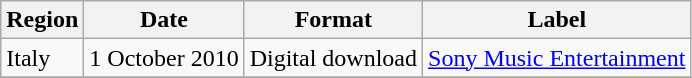<table class=wikitable>
<tr>
<th scope="col">Region</th>
<th scope="col">Date</th>
<th scope="col">Format</th>
<th scope="col">Label</th>
</tr>
<tr>
<td>Italy</td>
<td>1 October 2010</td>
<td>Digital download</td>
<td><a href='#'>Sony Music Entertainment</a></td>
</tr>
<tr>
</tr>
</table>
